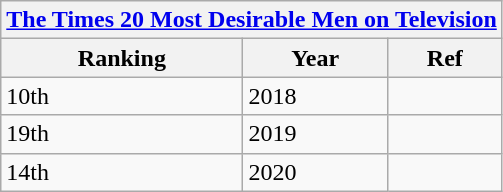<table class="wikitable">
<tr>
<th colspan="3"><a href='#'>The Times 20 Most Desirable Men on Television</a></th>
</tr>
<tr>
<th>Ranking</th>
<th>Year</th>
<th>Ref</th>
</tr>
<tr>
<td>10th</td>
<td>2018</td>
<td></td>
</tr>
<tr>
<td>19th</td>
<td>2019</td>
<td></td>
</tr>
<tr>
<td>14th</td>
<td>2020</td>
<td></td>
</tr>
</table>
